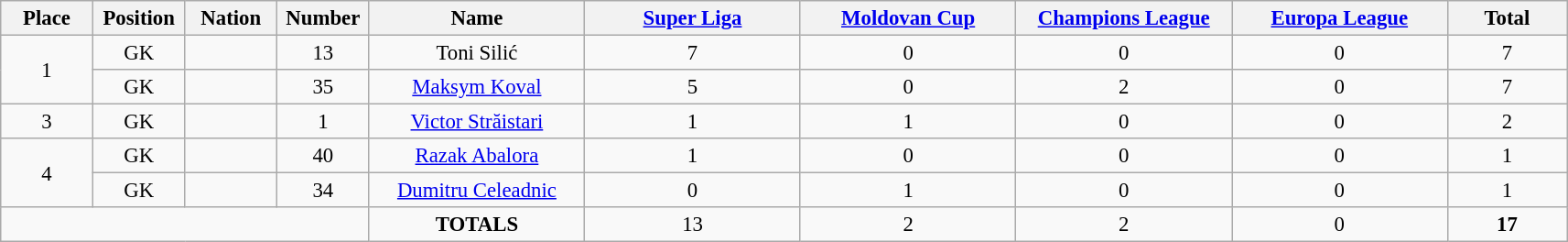<table class="wikitable" style="font-size: 95%; text-align: center;">
<tr>
<th width=60>Place</th>
<th width=60>Position</th>
<th width=60>Nation</th>
<th width=60>Number</th>
<th width=150>Name</th>
<th width=150><a href='#'>Super Liga</a></th>
<th width=150><a href='#'>Moldovan Cup</a></th>
<th width=150><a href='#'>Champions League</a></th>
<th width=150><a href='#'>Europa League</a></th>
<th width=80><strong>Total</strong></th>
</tr>
<tr>
<td rowspan="2">1</td>
<td>GK</td>
<td></td>
<td>13</td>
<td>Toni Silić</td>
<td>7</td>
<td>0</td>
<td>0</td>
<td>0</td>
<td>7</td>
</tr>
<tr>
<td>GK</td>
<td></td>
<td>35</td>
<td><a href='#'>Maksym Koval</a></td>
<td>5</td>
<td>0</td>
<td>2</td>
<td>0</td>
<td>7</td>
</tr>
<tr>
<td>3</td>
<td>GK</td>
<td></td>
<td>1</td>
<td><a href='#'>Victor Străistari</a></td>
<td>1</td>
<td>1</td>
<td>0</td>
<td>0</td>
<td>2</td>
</tr>
<tr>
<td rowspan="2">4</td>
<td>GK</td>
<td></td>
<td>40</td>
<td><a href='#'>Razak Abalora</a></td>
<td>1</td>
<td>0</td>
<td>0</td>
<td>0</td>
<td>1</td>
</tr>
<tr>
<td>GK</td>
<td></td>
<td>34</td>
<td><a href='#'>Dumitru Celeadnic</a></td>
<td>0</td>
<td>1</td>
<td>0</td>
<td>0</td>
<td>1</td>
</tr>
<tr>
<td colspan="4"></td>
<td><strong>TOTALS</strong></td>
<td>13</td>
<td>2</td>
<td>2</td>
<td>0</td>
<td><strong>17</strong></td>
</tr>
</table>
